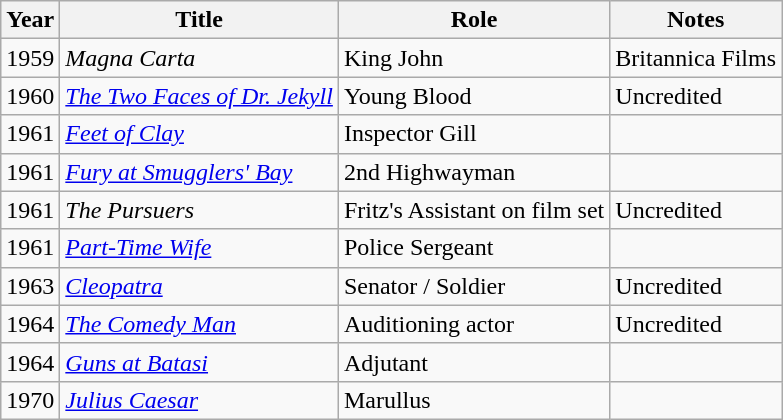<table class="wikitable">
<tr>
<th>Year</th>
<th>Title</th>
<th>Role</th>
<th>Notes</th>
</tr>
<tr>
<td>1959</td>
<td><em>Magna Carta</em></td>
<td>King John</td>
<td>Britannica Films</td>
</tr>
<tr>
<td>1960</td>
<td><em><a href='#'>The Two Faces of Dr. Jekyll</a></em></td>
<td>Young Blood</td>
<td>Uncredited</td>
</tr>
<tr>
<td>1961</td>
<td><em><a href='#'>Feet of Clay</a></em></td>
<td>Inspector Gill</td>
<td></td>
</tr>
<tr>
<td>1961</td>
<td><em><a href='#'>Fury at Smugglers' Bay</a></em></td>
<td>2nd Highwayman</td>
<td></td>
</tr>
<tr>
<td>1961</td>
<td><em>The Pursuers</em></td>
<td>Fritz's Assistant on film set</td>
<td>Uncredited</td>
</tr>
<tr>
<td>1961</td>
<td><em><a href='#'>Part-Time Wife</a></em></td>
<td>Police Sergeant</td>
<td></td>
</tr>
<tr>
<td>1963</td>
<td><em><a href='#'>Cleopatra</a></em></td>
<td>Senator / Soldier</td>
<td>Uncredited</td>
</tr>
<tr>
<td>1964</td>
<td><em><a href='#'>The Comedy Man</a></em></td>
<td>Auditioning actor</td>
<td>Uncredited</td>
</tr>
<tr>
<td>1964</td>
<td><em><a href='#'>Guns at Batasi</a></em></td>
<td>Adjutant</td>
<td></td>
</tr>
<tr>
<td>1970</td>
<td><em><a href='#'>Julius Caesar</a></em></td>
<td>Marullus</td>
<td></td>
</tr>
</table>
